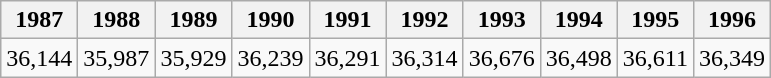<table class="wikitable" style="text-align:center">
<tr>
<th>1987</th>
<th>1988</th>
<th>1989</th>
<th>1990</th>
<th>1991</th>
<th>1992</th>
<th>1993</th>
<th>1994</th>
<th>1995</th>
<th>1996</th>
</tr>
<tr>
<td>36,144</td>
<td>35,987</td>
<td>35,929</td>
<td>36,239</td>
<td>36,291</td>
<td>36,314</td>
<td>36,676</td>
<td>36,498</td>
<td>36,611</td>
<td>36,349</td>
</tr>
</table>
